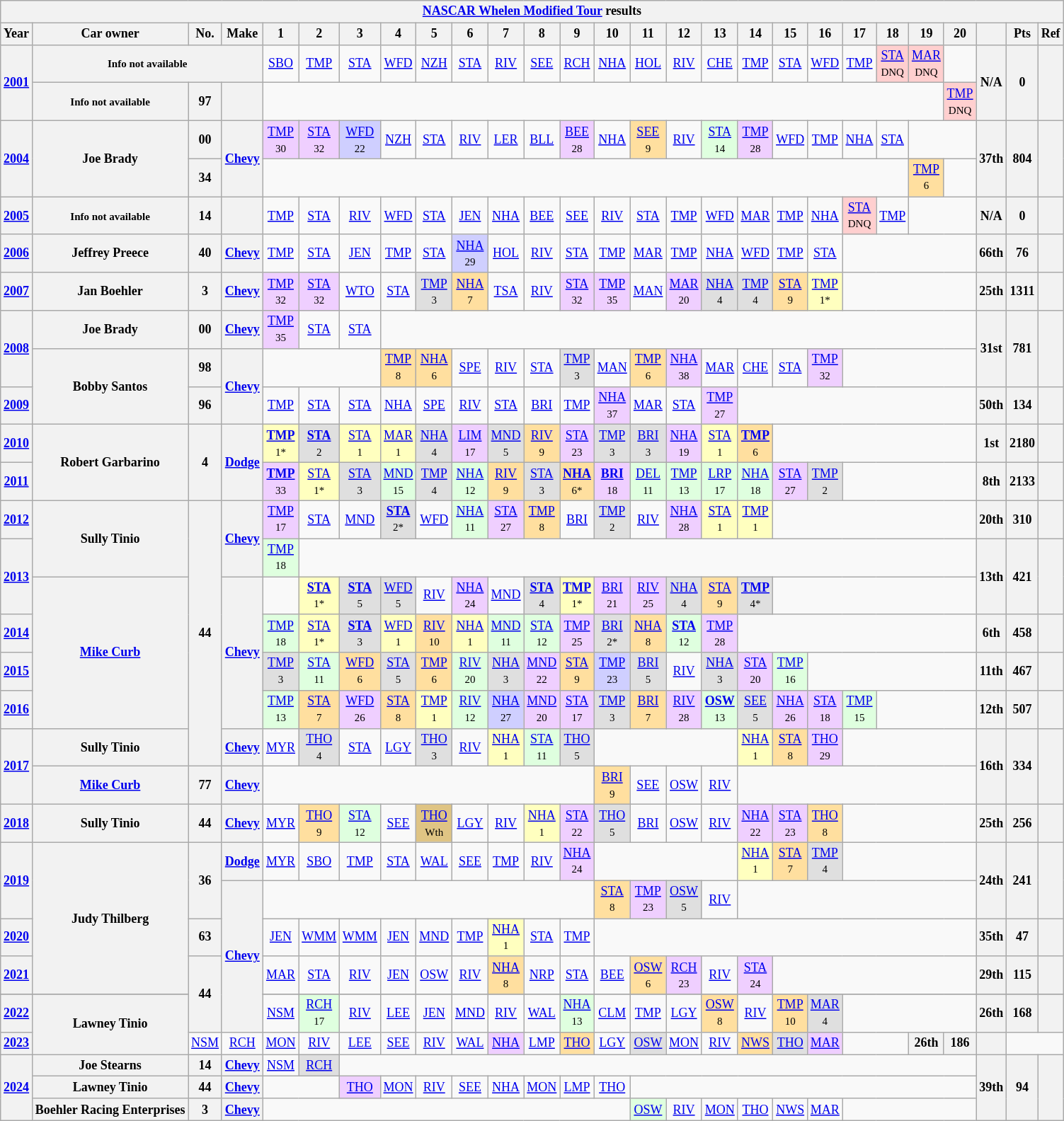<table class="wikitable" style="text-align:center; font-size:75%">
<tr>
<th colspan="36"><a href='#'>NASCAR Whelen Modified Tour</a> results</th>
</tr>
<tr>
<th>Year</th>
<th>Car owner</th>
<th>No.</th>
<th>Make</th>
<th>1</th>
<th>2</th>
<th>3</th>
<th>4</th>
<th>5</th>
<th>6</th>
<th>7</th>
<th>8</th>
<th>9</th>
<th>10</th>
<th>11</th>
<th>12</th>
<th>13</th>
<th>14</th>
<th>15</th>
<th>16</th>
<th>17</th>
<th>18</th>
<th>19</th>
<th>20</th>
<th></th>
<th>Pts</th>
<th>Ref</th>
</tr>
<tr>
<th rowspan=2><a href='#'>2001</a></th>
<th colspan=3><small>Info not available</small></th>
<td><a href='#'>SBO</a></td>
<td><a href='#'>TMP</a></td>
<td><a href='#'>STA</a></td>
<td><a href='#'>WFD</a></td>
<td><a href='#'>NZH</a></td>
<td><a href='#'>STA</a></td>
<td><a href='#'>RIV</a></td>
<td><a href='#'>SEE</a></td>
<td><a href='#'>RCH</a></td>
<td><a href='#'>NHA</a></td>
<td><a href='#'>HOL</a></td>
<td><a href='#'>RIV</a></td>
<td><a href='#'>CHE</a></td>
<td><a href='#'>TMP</a></td>
<td><a href='#'>STA</a></td>
<td><a href='#'>WFD</a></td>
<td><a href='#'>TMP</a></td>
<td style="background:#FFCFCF;"><a href='#'>STA</a><br><small>DNQ</small></td>
<td style="background:#FFCFCF;"><a href='#'>MAR</a><br><small>DNQ</small></td>
<td></td>
<th rowspan=2>N/A</th>
<th rowspan=2>0</th>
<th rowspan=2></th>
</tr>
<tr>
<th><small>Info not available</small></th>
<th>97</th>
<th></th>
<td colspan=19></td>
<td style="background:#FFCFCF;"><a href='#'>TMP</a><br><small>DNQ</small></td>
</tr>
<tr>
<th rowspan=2><a href='#'>2004</a></th>
<th rowspan=2>Joe Brady</th>
<th>00</th>
<th rowspan=2><a href='#'>Chevy</a></th>
<td style="background:#EFCFFF;"><a href='#'>TMP</a><br><small>30</small></td>
<td style="background:#EFCFFF;"><a href='#'>STA</a><br><small>32</small></td>
<td style="background:#CFCFFF;"><a href='#'>WFD</a><br><small>22</small></td>
<td><a href='#'>NZH</a></td>
<td><a href='#'>STA</a></td>
<td><a href='#'>RIV</a></td>
<td><a href='#'>LER</a></td>
<td><a href='#'>BLL</a></td>
<td style="background:#EFCFFF;"><a href='#'>BEE</a><br><small>28</small></td>
<td><a href='#'>NHA</a></td>
<td style="background:#FFDF9F;"><a href='#'>SEE</a><br><small>9</small></td>
<td><a href='#'>RIV</a></td>
<td style="background:#DFFFDF;"><a href='#'>STA</a><br><small>14</small></td>
<td style="background:#EFCFFF;"><a href='#'>TMP</a><br><small>28</small></td>
<td><a href='#'>WFD</a></td>
<td><a href='#'>TMP</a></td>
<td><a href='#'>NHA</a></td>
<td><a href='#'>STA</a></td>
<td colspan=2></td>
<th rowspan=2>37th</th>
<th rowspan=2>804</th>
<th rowspan=2></th>
</tr>
<tr>
<th>34</th>
<td colspan=18></td>
<td style="background:#FFDF9F;"><a href='#'>TMP</a><br><small>6</small></td>
<td></td>
</tr>
<tr>
<th><a href='#'>2005</a></th>
<th><small>Info not available</small></th>
<th>14</th>
<th></th>
<td><a href='#'>TMP</a></td>
<td><a href='#'>STA</a></td>
<td><a href='#'>RIV</a></td>
<td><a href='#'>WFD</a></td>
<td><a href='#'>STA</a></td>
<td><a href='#'>JEN</a></td>
<td><a href='#'>NHA</a></td>
<td><a href='#'>BEE</a></td>
<td><a href='#'>SEE</a></td>
<td><a href='#'>RIV</a></td>
<td><a href='#'>STA</a></td>
<td><a href='#'>TMP</a></td>
<td><a href='#'>WFD</a></td>
<td><a href='#'>MAR</a></td>
<td><a href='#'>TMP</a></td>
<td><a href='#'>NHA</a></td>
<td style="background:#FFCFCF;"><a href='#'>STA</a><br><small>DNQ</small></td>
<td><a href='#'>TMP</a></td>
<td colspan=2></td>
<th>N/A</th>
<th>0</th>
<th></th>
</tr>
<tr>
<th><a href='#'>2006</a></th>
<th>Jeffrey Preece</th>
<th>40</th>
<th><a href='#'>Chevy</a></th>
<td><a href='#'>TMP</a></td>
<td><a href='#'>STA</a></td>
<td><a href='#'>JEN</a></td>
<td><a href='#'>TMP</a></td>
<td><a href='#'>STA</a></td>
<td style="background:#CFCFFF;"><a href='#'>NHA</a><br><small>29</small></td>
<td><a href='#'>HOL</a></td>
<td><a href='#'>RIV</a></td>
<td><a href='#'>STA</a></td>
<td><a href='#'>TMP</a></td>
<td><a href='#'>MAR</a></td>
<td><a href='#'>TMP</a></td>
<td><a href='#'>NHA</a></td>
<td><a href='#'>WFD</a></td>
<td><a href='#'>TMP</a></td>
<td><a href='#'>STA</a></td>
<td colspan=4></td>
<th>66th</th>
<th>76</th>
<th></th>
</tr>
<tr>
<th><a href='#'>2007</a></th>
<th>Jan Boehler</th>
<th>3</th>
<th><a href='#'>Chevy</a></th>
<td style="background:#EFCFFF;"><a href='#'>TMP</a><br><small>32</small></td>
<td style="background:#EFCFFF;"><a href='#'>STA</a><br><small>32</small></td>
<td><a href='#'>WTO</a></td>
<td><a href='#'>STA</a></td>
<td style="background:#DFDFDF;"><a href='#'>TMP</a><br><small>3</small></td>
<td style="background:#FFDF9F;"><a href='#'>NHA</a><br><small>7</small></td>
<td><a href='#'>TSA</a></td>
<td><a href='#'>RIV</a></td>
<td style="background:#EFCFFF;"><a href='#'>STA</a><br><small>32</small></td>
<td style="background:#EFCFFF;"><a href='#'>TMP</a><br><small>35</small></td>
<td><a href='#'>MAN</a></td>
<td style="background:#EFCFFF;"><a href='#'>MAR</a><br><small>20</small></td>
<td style="background:#DFDFDF;"><a href='#'>NHA</a><br><small>4</small></td>
<td style="background:#DFDFDF;"><a href='#'>TMP</a><br><small>4</small></td>
<td style="background:#FFDF9F;"><a href='#'>STA</a><br><small>9</small></td>
<td style="background:#FFFFBF;"><a href='#'>TMP</a><br><small>1*</small></td>
<td colspan=4></td>
<th>25th</th>
<th>1311</th>
<th></th>
</tr>
<tr>
<th rowspan=2><a href='#'>2008</a></th>
<th>Joe Brady</th>
<th>00</th>
<th><a href='#'>Chevy</a></th>
<td style="background:#EFCFFF;"><a href='#'>TMP</a><br><small>35</small></td>
<td><a href='#'>STA</a></td>
<td><a href='#'>STA</a></td>
<td colspan=17></td>
<th rowspan=2>31st</th>
<th rowspan=2>781</th>
<th rowspan=2></th>
</tr>
<tr>
<th rowspan=2>Bobby Santos</th>
<th>98</th>
<th rowspan=2><a href='#'>Chevy</a></th>
<td colspan=3></td>
<td style="background:#FFDF9F;"><a href='#'>TMP</a><br><small>8</small></td>
<td style="background:#FFDF9F;"><a href='#'>NHA</a><br><small>6</small></td>
<td><a href='#'>SPE</a></td>
<td><a href='#'>RIV</a></td>
<td><a href='#'>STA</a></td>
<td style="background:#DFDFDF;"><a href='#'>TMP</a><br><small>3</small></td>
<td><a href='#'>MAN</a></td>
<td style="background:#FFDF9F;"><a href='#'>TMP</a><br><small>6</small></td>
<td style="background:#EFCFFF;"><a href='#'>NHA</a><br><small>38</small></td>
<td><a href='#'>MAR</a></td>
<td><a href='#'>CHE</a></td>
<td><a href='#'>STA</a></td>
<td style="background:#EFCFFF;"><a href='#'>TMP</a><br><small>32</small></td>
<td colspan=4></td>
</tr>
<tr>
<th><a href='#'>2009</a></th>
<th>96</th>
<td><a href='#'>TMP</a></td>
<td><a href='#'>STA</a></td>
<td><a href='#'>STA</a></td>
<td><a href='#'>NHA</a></td>
<td><a href='#'>SPE</a></td>
<td><a href='#'>RIV</a></td>
<td><a href='#'>STA</a></td>
<td><a href='#'>BRI</a></td>
<td><a href='#'>TMP</a></td>
<td style="background:#EFCFFF;"><a href='#'>NHA</a><br><small>37</small></td>
<td><a href='#'>MAR</a></td>
<td><a href='#'>STA</a></td>
<td style="background:#EFCFFF;"><a href='#'>TMP</a><br><small>27</small></td>
<td colspan=7></td>
<th>50th</th>
<th>134</th>
<th></th>
</tr>
<tr>
<th><a href='#'>2010</a></th>
<th rowspan=2>Robert Garbarino</th>
<th rowspan=2>4</th>
<th rowspan=2><a href='#'>Dodge</a></th>
<td style="background:#FFFFBF;"><strong><a href='#'>TMP</a></strong><br><small>1*</small></td>
<td style="background:#DFDFDF;"><strong><a href='#'>STA</a></strong><br><small>2</small></td>
<td style="background:#FFFFBF;"><a href='#'>STA</a><br><small>1</small></td>
<td style="background:#FFFFBF;"><a href='#'>MAR</a><br><small>1</small></td>
<td style="background:#DFDFDF;"><a href='#'>NHA</a><br><small>4</small></td>
<td style="background:#EFCFFF;"><a href='#'>LIM</a><br><small>17</small></td>
<td style="background:#DFDFDF;"><a href='#'>MND</a><br><small>5</small></td>
<td style="background:#FFDF9F;"><a href='#'>RIV</a><br><small>9</small></td>
<td style="background:#EFCFFF;"><a href='#'>STA</a><br><small>23</small></td>
<td style="background:#DFDFDF;"><a href='#'>TMP</a><br><small>3</small></td>
<td style="background:#DFDFDF;"><a href='#'>BRI</a><br><small>3</small></td>
<td style="background:#EFCFFF;"><a href='#'>NHA</a><br><small>19</small></td>
<td style="background:#FFFFBF;"><a href='#'>STA</a><br><small>1</small></td>
<td style="background:#FFDF9F;"><strong><a href='#'>TMP</a></strong><br><small>6</small></td>
<td colspan=6></td>
<th>1st</th>
<th>2180</th>
<th></th>
</tr>
<tr>
<th><a href='#'>2011</a></th>
<td style="background:#EFCFFF;"><strong><a href='#'>TMP</a></strong><br><small>33</small></td>
<td style="background:#FFFFBF;"><a href='#'>STA</a><br><small>1*</small></td>
<td style="background:#DFDFDF;"><a href='#'>STA</a><br><small>3</small></td>
<td style="background:#DFFFDF;"><a href='#'>MND</a><br><small>15</small></td>
<td style="background:#DFDFDF;"><a href='#'>TMP</a><br><small>4</small></td>
<td style="background:#DFFFDF;"><a href='#'>NHA</a><br><small>12</small></td>
<td style="background:#FFDF9F;"><a href='#'>RIV</a><br><small>9</small></td>
<td style="background:#DFDFDF;"><a href='#'>STA</a><br><small>3</small></td>
<td style="background:#FFDF9F;"><strong><a href='#'>NHA</a></strong><br><small>6*</small></td>
<td style="background:#EFCFFF;"><strong><a href='#'>BRI</a></strong><br><small>18</small></td>
<td style="background:#DFFFDF;"><a href='#'>DEL</a><br><small>11</small></td>
<td style="background:#DFFFDF;"><a href='#'>TMP</a><br><small>13</small></td>
<td style="background:#DFFFDF;"><a href='#'>LRP</a><br><small>17</small></td>
<td style="background:#DFFFDF;"><a href='#'>NHA</a><br><small>18</small></td>
<td style="background:#EFCFFF;"><a href='#'>STA</a><br><small>27</small></td>
<td style="background:#DFDFDF;"><a href='#'>TMP</a><br><small>2</small></td>
<td colspan=4></td>
<th>8th</th>
<th>2133</th>
<th></th>
</tr>
<tr>
<th><a href='#'>2012</a></th>
<th rowspan=2>Sully Tinio</th>
<th rowspan=7>44</th>
<th rowspan=2><a href='#'>Chevy</a></th>
<td style="background:#EFCFFF;"><a href='#'>TMP</a><br><small>17</small></td>
<td><a href='#'>STA</a></td>
<td><a href='#'>MND</a></td>
<td style="background:#DFDFDF;"><strong><a href='#'>STA</a></strong><br><small>2*</small></td>
<td><a href='#'>WFD</a></td>
<td style="background:#DFFFDF;"><a href='#'>NHA</a><br><small>11</small></td>
<td style="background:#EFCFFF;"><a href='#'>STA</a><br><small>27</small></td>
<td style="background:#FFDF9F;"><a href='#'>TMP</a><br><small>8</small></td>
<td><a href='#'>BRI</a></td>
<td style="background:#DFDFDF;"><a href='#'>TMP</a><br><small>2</small></td>
<td><a href='#'>RIV</a></td>
<td style="background:#EFCFFF;"><a href='#'>NHA</a><br><small>28</small></td>
<td style="background:#FFFFBF;"><a href='#'>STA</a><br><small>1</small></td>
<td style="background:#FFFFBF;"><a href='#'>TMP</a><br><small>1</small></td>
<td colspan=6></td>
<th>20th</th>
<th>310</th>
<th></th>
</tr>
<tr>
<th rowspan=2><a href='#'>2013</a></th>
<td style="background:#DFFFDF;"><a href='#'>TMP</a><br><small>18</small></td>
<td colspan=19></td>
<th rowspan=2>13th</th>
<th rowspan=2>421</th>
<th rowspan=2></th>
</tr>
<tr>
<th rowspan=4><a href='#'>Mike Curb</a></th>
<th rowspan=4><a href='#'>Chevy</a></th>
<td></td>
<td style="background:#FFFFBF;"><strong><a href='#'>STA</a></strong><br><small>1*</small></td>
<td style="background:#DFDFDF;"><strong><a href='#'>STA</a></strong><br><small>5</small></td>
<td style="background:#DFDFDF;"><a href='#'>WFD</a><br><small>5</small></td>
<td><a href='#'>RIV</a></td>
<td style="background:#EFCFFF;"><a href='#'>NHA</a><br><small>24</small></td>
<td><a href='#'>MND</a></td>
<td style="background:#DFDFDF;"><strong><a href='#'>STA</a></strong><br><small>4</small></td>
<td style="background:#FFFFBF;"><strong><a href='#'>TMP</a></strong><br><small>1*</small></td>
<td style="background:#EFCFFF;"><a href='#'>BRI</a><br><small>21</small></td>
<td style="background:#EFCFFF;"><a href='#'>RIV</a><br><small>25</small></td>
<td style="background:#DFDFDF;"><a href='#'>NHA</a><br><small>4</small></td>
<td style="background:#FFDF9F;"><a href='#'>STA</a><br><small>9</small></td>
<td style="background:#DFDFDF;"><strong><a href='#'>TMP</a></strong><br><small>4*</small></td>
<td colspan=6></td>
</tr>
<tr>
<th><a href='#'>2014</a></th>
<td style="background:#DFFFDF;"><a href='#'>TMP</a><br><small>18</small></td>
<td style="background:#FFFFBF;"><a href='#'>STA</a><br><small>1*</small></td>
<td style="background:#DFDFDF;"><strong><a href='#'>STA</a></strong><br><small>3</small></td>
<td style="background:#FFFFBF;"><a href='#'>WFD</a><br><small>1</small></td>
<td style="background:#FFDF9F;"><a href='#'>RIV</a><br><small>10</small></td>
<td style="background:#FFFFBF;"><a href='#'>NHA</a><br><small>1</small></td>
<td style="background:#DFFFDF;"><a href='#'>MND</a><br><small>11</small></td>
<td style="background:#DFFFDF;"><a href='#'>STA</a><br><small>12</small></td>
<td style="background:#EFCFFF;"><a href='#'>TMP</a><br><small>25</small></td>
<td style="background:#DFDFDF;"><a href='#'>BRI</a><br><small>2*</small></td>
<td style="background:#FFDF9F;"><a href='#'>NHA</a><br><small>8</small></td>
<td style="background:#DFFFDF;"><strong><a href='#'>STA</a></strong><br><small>12</small></td>
<td style="background:#EFCFFF;"><a href='#'>TMP</a><br><small>28</small></td>
<td colspan=7></td>
<th>6th</th>
<th>458</th>
<th></th>
</tr>
<tr>
<th><a href='#'>2015</a></th>
<td style="background:#DFDFDF;"><a href='#'>TMP</a><br><small>3</small></td>
<td style="background:#DFFFDF;"><a href='#'>STA</a><br><small>11</small></td>
<td style="background:#FFDF9F;"><a href='#'>WFD</a><br><small>6</small></td>
<td style="background:#DFDFDF;"><a href='#'>STA</a><br><small>5</small></td>
<td style="background:#FFDF9F;"><a href='#'>TMP</a><br><small>6</small></td>
<td style="background:#DFFFDF;"><a href='#'>RIV</a><br><small>20</small></td>
<td style="background:#DFDFDF;"><a href='#'>NHA</a><br><small>3</small></td>
<td style="background:#EFCFFF;"><a href='#'>MND</a><br><small>22</small></td>
<td style="background:#FFDF9F;"><a href='#'>STA</a><br><small>9</small></td>
<td style="background:#CFCFFF;"><a href='#'>TMP</a><br><small>23</small></td>
<td style="background:#DFDFDF;"><a href='#'>BRI</a><br><small>5</small></td>
<td><a href='#'>RIV</a></td>
<td style="background:#DFDFDF;"><a href='#'>NHA</a><br><small>3</small></td>
<td style="background:#EFCFFF;"><a href='#'>STA</a><br><small>20</small></td>
<td style="background:#DFFFDF;"><a href='#'>TMP</a><br><small>16</small></td>
<td colspan=5></td>
<th>11th</th>
<th>467</th>
<th></th>
</tr>
<tr>
<th><a href='#'>2016</a></th>
<td style="background:#DFFFDF;"><a href='#'>TMP</a><br><small>13</small></td>
<td style="background:#FFDF9F;"><a href='#'>STA</a><br><small>7</small></td>
<td style="background:#EFCFFF;"><a href='#'>WFD</a><br><small>26</small></td>
<td style="background:#FFDF9F;"><a href='#'>STA</a><br><small>8</small></td>
<td style="background:#FFFFBF;"><a href='#'>TMP</a><br><small>1</small></td>
<td style="background:#DFFFDF;"><a href='#'>RIV</a><br><small>12</small></td>
<td style="background:#CFCFFF;"><a href='#'>NHA</a><br><small>27</small></td>
<td style="background:#EFCFFF;"><a href='#'>MND</a><br><small>20</small></td>
<td style="background:#EFCFFF;"><a href='#'>STA</a><br><small>17</small></td>
<td style="background:#DFDFDF;"><a href='#'>TMP</a><br><small>3</small></td>
<td style="background:#FFDF9F;"><a href='#'>BRI</a><br><small>7</small></td>
<td style="background:#EFCFFF;"><a href='#'>RIV</a><br><small>28</small></td>
<td style="background:#DFFFDF;"><strong><a href='#'>OSW</a></strong><br><small>13</small></td>
<td style="background:#DFDFDF;"><a href='#'>SEE</a><br><small>5</small></td>
<td style="background:#EFCFFF;"><a href='#'>NHA</a><br><small>26</small></td>
<td style="background:#EFCFFF;"><a href='#'>STA</a><br><small>18</small></td>
<td style="background:#DFFFDF;"><a href='#'>TMP</a><br><small>15</small></td>
<td colspan=3></td>
<th>12th</th>
<th>507</th>
<th></th>
</tr>
<tr>
<th rowspan=2><a href='#'>2017</a></th>
<th>Sully Tinio</th>
<th><a href='#'>Chevy</a></th>
<td><a href='#'>MYR</a></td>
<td style="background:#DFDFDF;"><a href='#'>THO</a><br><small>4</small></td>
<td><a href='#'>STA</a></td>
<td><a href='#'>LGY</a></td>
<td style="background:#DFDFDF;"><a href='#'>THO</a><br><small>3</small></td>
<td><a href='#'>RIV</a></td>
<td style="background:#FFFFBF;"><a href='#'>NHA</a><br><small>1</small></td>
<td style="background:#DFFFDF;"><a href='#'>STA</a><br><small>11</small></td>
<td style="background:#DFDFDF;"><a href='#'>THO</a><br><small>5</small></td>
<td colspan=4></td>
<td style="background:#FFFFBF;"><a href='#'>NHA</a><br><small>1</small></td>
<td style="background:#FFDF9F;"><a href='#'>STA</a><br><small>8</small></td>
<td style="background:#EFCFFF;"><a href='#'>THO</a><br><small>29</small></td>
<td colspan=4></td>
<th rowspan=2>16th</th>
<th rowspan=2>334</th>
<th rowspan=2></th>
</tr>
<tr>
<th><a href='#'>Mike Curb</a></th>
<th>77</th>
<th><a href='#'>Chevy</a></th>
<td colspan=9></td>
<td style="background:#FFDF9F;"><a href='#'>BRI</a><br><small>9</small></td>
<td><a href='#'>SEE</a></td>
<td><a href='#'>OSW</a></td>
<td><a href='#'>RIV</a></td>
<td colspan=7></td>
</tr>
<tr>
<th><a href='#'>2018</a></th>
<th>Sully Tinio</th>
<th>44</th>
<th><a href='#'>Chevy</a></th>
<td><a href='#'>MYR</a></td>
<td style="background:#FFDF9F;"><a href='#'>THO</a><br><small>9</small></td>
<td style="background:#DFFFDF;"><a href='#'>STA</a><br><small>12</small></td>
<td><a href='#'>SEE</a></td>
<td style="background:#DFC484;"><a href='#'>THO</a><br><small>Wth</small></td>
<td><a href='#'>LGY</a></td>
<td><a href='#'>RIV</a></td>
<td style="background:#FFFFBF;"><a href='#'>NHA</a><br><small>1</small></td>
<td style="background:#EFCFFF;"><a href='#'>STA</a><br><small>22</small></td>
<td style="background:#DFDFDF;"><a href='#'>THO</a><br><small>5</small></td>
<td><a href='#'>BRI</a></td>
<td><a href='#'>OSW</a></td>
<td><a href='#'>RIV</a></td>
<td style="background:#EFCFFF;"><a href='#'>NHA</a><br><small>22</small></td>
<td style="background:#EFCFFF;"><a href='#'>STA</a><br><small>23</small></td>
<td style="background:#FFDF9F;"><a href='#'>THO</a><br><small>8</small></td>
<td colspan=4></td>
<th>25th</th>
<th>256</th>
<th></th>
</tr>
<tr>
<th rowspan=2><a href='#'>2019</a></th>
<th rowspan=4>Judy Thilberg</th>
<th rowspan=2>36</th>
<th><a href='#'>Dodge</a></th>
<td><a href='#'>MYR</a></td>
<td><a href='#'>SBO</a></td>
<td><a href='#'>TMP</a></td>
<td><a href='#'>STA</a></td>
<td><a href='#'>WAL</a></td>
<td><a href='#'>SEE</a></td>
<td><a href='#'>TMP</a></td>
<td><a href='#'>RIV</a></td>
<td style="background:#EFCFFF;"><a href='#'>NHA</a><br><small>24</small></td>
<td colspan=4></td>
<td style="background:#FFFFBF;"><a href='#'>NHA</a><br><small>1</small></td>
<td style="background:#FFDF9F;"><a href='#'>STA</a><br><small>7</small></td>
<td style="background:#DFDFDF;"><a href='#'>TMP</a><br><small>4</small></td>
<td colspan=4></td>
<th rowspan=2>24th</th>
<th rowspan=2>241</th>
<th rowspan=2></th>
</tr>
<tr>
<th rowspan=5><a href='#'>Chevy</a></th>
<td colspan=9></td>
<td style="background:#FFDF9F;"><a href='#'>STA</a> <br><small>8</small></td>
<td style="background:#EFCFFF;"><a href='#'>TMP</a> <br><small>23</small></td>
<td style="background:#DFDFDF;"><a href='#'>OSW</a> <br><small>5</small></td>
<td><a href='#'>RIV</a></td>
<td colspan=7></td>
</tr>
<tr>
<th><a href='#'>2020</a></th>
<th>63</th>
<td><a href='#'>JEN</a></td>
<td><a href='#'>WMM</a></td>
<td><a href='#'>WMM</a></td>
<td><a href='#'>JEN</a></td>
<td><a href='#'>MND</a></td>
<td><a href='#'>TMP</a></td>
<td style="background:#FFFFBF;"><a href='#'>NHA</a><br><small>1</small></td>
<td><a href='#'>STA</a></td>
<td><a href='#'>TMP</a></td>
<td colspan=11></td>
<th>35th</th>
<th>47</th>
<th></th>
</tr>
<tr>
<th><a href='#'>2021</a></th>
<th rowspan=3>44</th>
<td><a href='#'>MAR</a></td>
<td><a href='#'>STA</a></td>
<td><a href='#'>RIV</a></td>
<td><a href='#'>JEN</a></td>
<td><a href='#'>OSW</a></td>
<td><a href='#'>RIV</a></td>
<td style="background:#FFDF9F;"><a href='#'>NHA</a><br><small>8</small></td>
<td><a href='#'>NRP</a></td>
<td><a href='#'>STA</a></td>
<td><a href='#'>BEE</a></td>
<td style="background:#FFDF9F;"><a href='#'>OSW</a><br><small>6</small></td>
<td style="background:#EFCFFF;"><a href='#'>RCH</a><br><small>23</small></td>
<td><a href='#'>RIV</a></td>
<td style="background:#EFCFFF;"><a href='#'>STA</a><br><small>24</small></td>
<td colspan=6></td>
<th>29th</th>
<th>115</th>
<th></th>
</tr>
<tr>
</tr>
<tr>
<th><a href='#'>2022</a></th>
<th rowspan=2>Lawney Tinio</th>
<td><a href='#'>NSM</a></td>
<td style="background:#DFFFDF;"><a href='#'>RCH</a><br><small>17</small></td>
<td><a href='#'>RIV</a></td>
<td><a href='#'>LEE</a></td>
<td><a href='#'>JEN</a></td>
<td><a href='#'>MND</a></td>
<td><a href='#'>RIV</a></td>
<td><a href='#'>WAL</a></td>
<td style="background:#DFFFDF;"><a href='#'>NHA</a><br><small>13</small></td>
<td><a href='#'>CLM</a></td>
<td><a href='#'>TMP</a></td>
<td><a href='#'>LGY</a></td>
<td style="background:#FFDF9F;"><a href='#'>OSW</a><br><small>8</small></td>
<td><a href='#'>RIV</a></td>
<td style="background:#FFDF9F;"><a href='#'>TMP</a><br><small>10</small></td>
<td style="background:#DFDFDF;"><a href='#'>MAR</a><br><small>4</small></td>
<td colspan=4></td>
<th>26th</th>
<th>168</th>
<th></th>
</tr>
<tr>
<th><a href='#'>2023</a></th>
<td><a href='#'>NSM</a></td>
<td><a href='#'>RCH</a></td>
<td><a href='#'>MON</a></td>
<td><a href='#'>RIV</a></td>
<td><a href='#'>LEE</a></td>
<td><a href='#'>SEE</a></td>
<td><a href='#'>RIV</a></td>
<td><a href='#'>WAL</a></td>
<td style="background:#EFCFFF;"><a href='#'>NHA</a><br></td>
<td><a href='#'>LMP</a></td>
<td style="background:#FFDF9F;"><a href='#'>THO</a><br></td>
<td><a href='#'>LGY</a></td>
<td style="background:#DFDFDF;"><a href='#'>OSW</a><br></td>
<td><a href='#'>MON</a></td>
<td><a href='#'>RIV</a></td>
<td style="background:#FFDF9F;"><a href='#'>NWS</a><br></td>
<td style="background:#DFDFDF;"><a href='#'>THO</a><br></td>
<td style="background:#EFCFFF;"><a href='#'>MAR</a><br></td>
<td colspan=2></td>
<th>26th</th>
<th>186</th>
<th></th>
</tr>
<tr>
<th rowspan=3><a href='#'>2024</a></th>
<th>Joe Stearns</th>
<th>14</th>
<th><a href='#'>Chevy</a></th>
<td><a href='#'>NSM</a></td>
<td style="background:#DFDFDF;"><a href='#'>RCH</a><br></td>
<td colspan=18></td>
<th rowspan=3>39th</th>
<th rowspan=3>94</th>
<th rowspan=3></th>
</tr>
<tr>
<th>Lawney Tinio</th>
<th>44</th>
<th><a href='#'>Chevy</a></th>
<td colspan=2></td>
<td style="background:#EFCFFF;"><a href='#'>THO</a><br></td>
<td><a href='#'>MON</a></td>
<td><a href='#'>RIV</a></td>
<td><a href='#'>SEE</a></td>
<td><a href='#'>NHA</a></td>
<td><a href='#'>MON</a></td>
<td><a href='#'>LMP</a></td>
<td><a href='#'>THO</a></td>
<td colspan=10></td>
</tr>
<tr>
<th>Boehler Racing Enterprises</th>
<th>3</th>
<th><a href='#'>Chevy</a></th>
<td colspan=10></td>
<td style="background:#DFFFDF;"><a href='#'>OSW</a><br></td>
<td><a href='#'>RIV</a></td>
<td><a href='#'>MON</a></td>
<td><a href='#'>THO</a></td>
<td><a href='#'>NWS</a></td>
<td><a href='#'>MAR</a></td>
<td colspan=4></td>
</tr>
</table>
